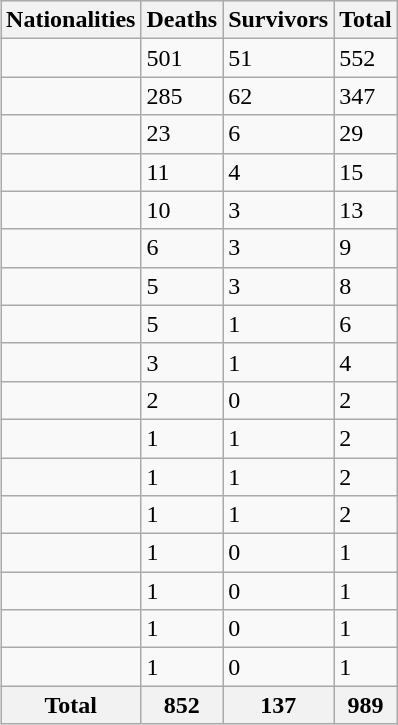<table class="wikitable" style="float:right; margin:10px">
<tr style="background: #E9E9E9;">
<th>Nationalities</th>
<th>Deaths</th>
<th>Survivors</th>
<th>Total</th>
</tr>
<tr>
<td></td>
<td>501</td>
<td>51</td>
<td>552</td>
</tr>
<tr>
<td></td>
<td>285</td>
<td>62</td>
<td>347</td>
</tr>
<tr>
<td></td>
<td>23</td>
<td>6</td>
<td>29</td>
</tr>
<tr>
<td></td>
<td>11</td>
<td>4</td>
<td>15</td>
</tr>
<tr>
<td></td>
<td>10</td>
<td>3</td>
<td>13</td>
</tr>
<tr>
<td></td>
<td>6</td>
<td>3</td>
<td>9</td>
</tr>
<tr>
<td></td>
<td>5</td>
<td>3</td>
<td>8</td>
</tr>
<tr>
<td></td>
<td>5</td>
<td>1</td>
<td>6</td>
</tr>
<tr>
<td></td>
<td>3</td>
<td>1</td>
<td>4</td>
</tr>
<tr>
<td></td>
<td>2</td>
<td>0</td>
<td>2</td>
</tr>
<tr>
<td></td>
<td>1</td>
<td>1</td>
<td>2</td>
</tr>
<tr>
<td></td>
<td>1</td>
<td>1</td>
<td>2</td>
</tr>
<tr>
<td></td>
<td>1</td>
<td>1</td>
<td>2</td>
</tr>
<tr>
<td></td>
<td>1</td>
<td>0</td>
<td>1</td>
</tr>
<tr>
<td></td>
<td>1</td>
<td>0</td>
<td>1</td>
</tr>
<tr>
<td></td>
<td>1</td>
<td>0</td>
<td>1</td>
</tr>
<tr>
<td></td>
<td>1</td>
<td>0</td>
<td>1</td>
</tr>
<tr>
<th>Total</th>
<th>852</th>
<th>137</th>
<th>989</th>
</tr>
</table>
